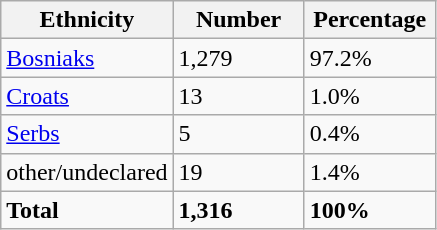<table class="wikitable">
<tr>
<th width="100px">Ethnicity</th>
<th width="80px">Number</th>
<th width="80px">Percentage</th>
</tr>
<tr>
<td><a href='#'>Bosniaks</a></td>
<td>1,279</td>
<td>97.2%</td>
</tr>
<tr>
<td><a href='#'>Croats</a></td>
<td>13</td>
<td>1.0%</td>
</tr>
<tr>
<td><a href='#'>Serbs</a></td>
<td>5</td>
<td>0.4%</td>
</tr>
<tr>
<td>other/undeclared</td>
<td>19</td>
<td>1.4%</td>
</tr>
<tr>
<td><strong>Total</strong></td>
<td><strong>1,316</strong></td>
<td><strong>100%</strong></td>
</tr>
</table>
